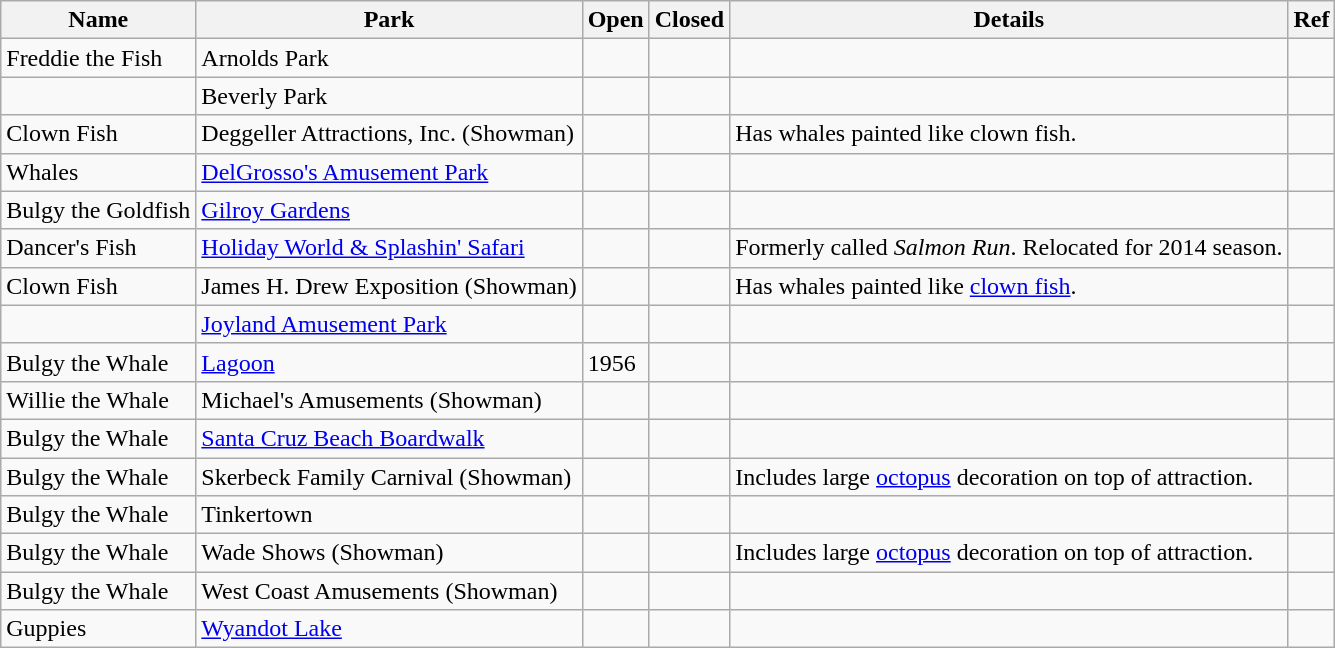<table class="wikitable">
<tr>
<th>Name</th>
<th>Park</th>
<th>Open</th>
<th>Closed</th>
<th>Details</th>
<th>Ref</th>
</tr>
<tr>
<td>Freddie the Fish</td>
<td>Arnolds Park</td>
<td></td>
<td></td>
<td></td>
<td></td>
</tr>
<tr>
<td></td>
<td>Beverly Park</td>
<td></td>
<td></td>
<td></td>
<td></td>
</tr>
<tr>
<td>Clown Fish</td>
<td>Deggeller Attractions, Inc. (Showman)</td>
<td></td>
<td></td>
<td>Has whales painted like clown fish.</td>
<td></td>
</tr>
<tr>
<td>Whales</td>
<td><a href='#'>DelGrosso's Amusement Park</a></td>
<td></td>
<td></td>
<td></td>
<td></td>
</tr>
<tr>
<td>Bulgy the Goldfish</td>
<td><a href='#'>Gilroy Gardens</a></td>
<td></td>
<td></td>
<td></td>
<td></td>
</tr>
<tr>
<td>Dancer's Fish</td>
<td><a href='#'>Holiday World & Splashin' Safari</a></td>
<td></td>
<td></td>
<td>Formerly called <em>Salmon Run</em>. Relocated for 2014 season.</td>
<td></td>
</tr>
<tr>
<td>Clown Fish</td>
<td>James H. Drew Exposition (Showman)</td>
<td></td>
<td></td>
<td>Has whales painted like <a href='#'>clown fish</a>.</td>
<td></td>
</tr>
<tr>
<td></td>
<td><a href='#'>Joyland Amusement Park</a></td>
<td></td>
<td></td>
<td></td>
<td></td>
</tr>
<tr>
<td>Bulgy the Whale</td>
<td><a href='#'>Lagoon</a></td>
<td>1956</td>
<td></td>
<td></td>
<td></td>
</tr>
<tr>
<td>Willie the Whale</td>
<td>Michael's Amusements (Showman)</td>
<td></td>
<td></td>
<td></td>
<td></td>
</tr>
<tr>
<td>Bulgy the Whale</td>
<td><a href='#'>Santa Cruz Beach Boardwalk</a></td>
<td></td>
<td></td>
<td></td>
<td></td>
</tr>
<tr>
<td>Bulgy the Whale</td>
<td>Skerbeck Family Carnival (Showman)</td>
<td></td>
<td></td>
<td>Includes large <a href='#'>octopus</a> decoration on top of attraction.</td>
<td></td>
</tr>
<tr>
<td>Bulgy the Whale</td>
<td>Tinkertown</td>
<td></td>
<td></td>
<td></td>
<td></td>
</tr>
<tr>
<td>Bulgy the Whale</td>
<td>Wade Shows (Showman)</td>
<td></td>
<td></td>
<td>Includes large <a href='#'>octopus</a> decoration on top of attraction.</td>
<td></td>
</tr>
<tr>
<td>Bulgy the Whale</td>
<td>West Coast Amusements (Showman)</td>
<td></td>
<td></td>
<td></td>
<td></td>
</tr>
<tr>
<td>Guppies</td>
<td><a href='#'>Wyandot Lake</a></td>
<td></td>
<td></td>
<td></td>
<td></td>
</tr>
</table>
